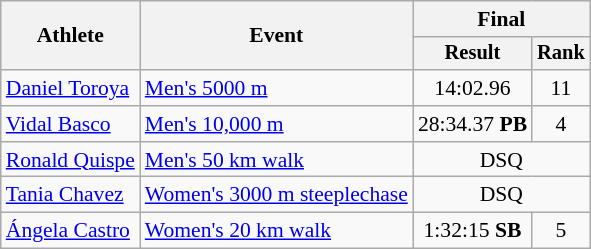<table class=wikitable style="font-size:90%">
<tr>
<th rowspan="2">Athlete</th>
<th rowspan="2">Event</th>
<th colspan="2">Final</th>
</tr>
<tr style="font-size:95%">
<th>Result</th>
<th>Rank</th>
</tr>
<tr align=center>
<td align=left><a href='#'>Daniel Toroya</a></td>
<td align=left><a href='#'>Men's 5000 m</a></td>
<td>14:02.96</td>
<td>11</td>
</tr>
<tr align=center>
<td align=left><a href='#'>Vidal Basco</a></td>
<td align=left><a href='#'>Men's 10,000 m</a></td>
<td>28:34.37 <strong>PB</strong></td>
<td>4</td>
</tr>
<tr align=center>
<td align=left><a href='#'>Ronald Quispe</a></td>
<td align=left><a href='#'>Men's 50 km walk</a></td>
<td colspan=2>DSQ</td>
</tr>
<tr align=center>
<td align=left><a href='#'>Tania Chavez</a></td>
<td align=left><a href='#'>Women's 3000 m steeplechase</a></td>
<td colspan=2>DSQ</td>
</tr>
<tr align=center>
<td align=left><a href='#'>Ángela Castro</a></td>
<td align=left><a href='#'>Women's 20 km walk</a></td>
<td>1:32:15 <strong>SB</strong></td>
<td>5</td>
</tr>
</table>
